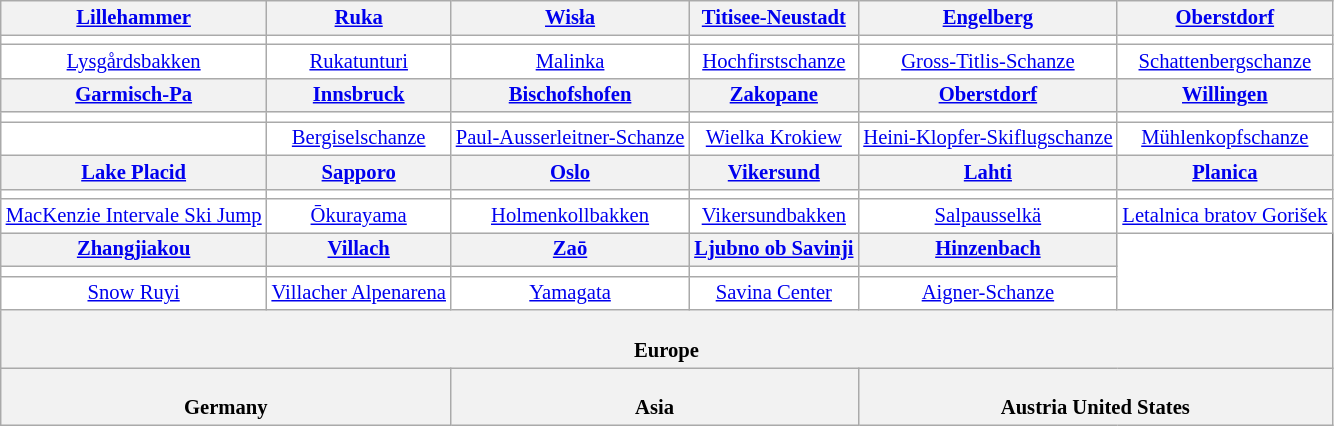<table class="wikitable plainrowheaders" style="background:#fff; font-size:86%; line-height:16px; border:grey solid 1px; border-collapse:collapse;">
<tr>
<th> <a href='#'>Lillehammer</a></th>
<th> <a href='#'>Ruka</a></th>
<th> <a href='#'>Wisła</a></th>
<th> <a href='#'>Titisee-Neustadt</a></th>
<th> <a href='#'>Engelberg</a></th>
<th> <a href='#'>Oberstdorf</a></th>
</tr>
<tr>
<td align=center></td>
<td align=center></td>
<td align=center></td>
<td align=center></td>
<td align=center></td>
<td align=center></td>
</tr>
<tr>
<td align=center><a href='#'>Lysgårdsbakken</a></td>
<td align=center><a href='#'>Rukatunturi</a></td>
<td align=center><a href='#'>Malinka</a></td>
<td align=center><a href='#'>Hochfirstschanze</a></td>
<td align=center><a href='#'>Gross-Titlis-Schanze</a></td>
<td align=center><a href='#'>Schattenbergschanze</a></td>
</tr>
<tr>
<th> <a href='#'>Garmisch-Pa</a></th>
<th> <a href='#'>Innsbruck</a></th>
<th> <a href='#'>Bischofshofen</a></th>
<th> <a href='#'>Zakopane</a></th>
<th> <a href='#'>Oberstdorf</a></th>
<th> <a href='#'>Willingen</a></th>
</tr>
<tr>
<td align=center></td>
<td align=center></td>
<td align=center></td>
<td align=center></td>
<td align=center></td>
<td align=center></td>
</tr>
<tr>
<td align=center></td>
<td align=center><a href='#'>Bergiselschanze</a></td>
<td align=center><a href='#'>Paul-Ausserleitner-Schanze</a></td>
<td align=center><a href='#'>Wielka Krokiew</a></td>
<td align=center><a href='#'>Heini-Klopfer-Skiflugschanze</a></td>
<td align=center><a href='#'>Mühlenkopfschanze</a></td>
</tr>
<tr>
<th> <a href='#'>Lake Placid</a></th>
<th> <a href='#'>Sapporo</a></th>
<th> <a href='#'>Oslo</a></th>
<th> <a href='#'>Vikersund</a></th>
<th> <a href='#'>Lahti</a></th>
<th> <a href='#'>Planica</a></th>
</tr>
<tr>
<td align=center></td>
<td align=center></td>
<td align=center></td>
<td align=center></td>
<td align=center></td>
<td align=center></td>
</tr>
<tr>
<td align=center><a href='#'>MacKenzie Intervale Ski Jump</a></td>
<td align=center><a href='#'>Ōkurayama</a></td>
<td align=center><a href='#'>Holmenkollbakken</a></td>
<td align=center><a href='#'>Vikersundbakken</a></td>
<td align=center><a href='#'>Salpausselkä</a></td>
<td align=center><a href='#'>Letalnica bratov Gorišek</a></td>
</tr>
<tr>
<th> <a href='#'>Zhangjiakou</a></th>
<th> <a href='#'>Villach</a></th>
<th> <a href='#'>Zaō</a></th>
<th> <a href='#'>Ljubno ob Savinji</a></th>
<th> <a href='#'>Hinzenbach</a></th>
</tr>
<tr>
<td align=center></td>
<td align=center></td>
<td align=center></td>
<td align=center></td>
<td align=center></td>
</tr>
<tr>
<td align=center><a href='#'>Snow Ruyi</a></td>
<td align=center><a href='#'>Villacher Alpenarena</a></td>
<td align=center><a href='#'>Yamagata</a></td>
<td align=center><a href='#'>Savina Center</a></td>
<td align=center><a href='#'>Aigner-Schanze</a></td>
</tr>
<tr>
<th colspan="6"><br>Europe
</th>
</tr>
<tr>
<th colspan=2><br>Germany
</th>
<th colspan=2><br>Asia
</th>
<th colspan=2><br>Austria

United States
</th>
</tr>
</table>
